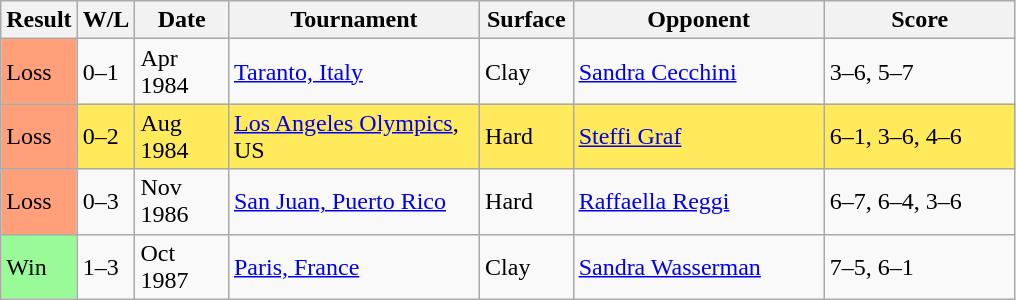<table class="sortable wikitable">
<tr>
<th>Result</th>
<th style="width:30px" class="unsortable">W/L</th>
<th style="width:55px">Date</th>
<th style="width:160px">Tournament</th>
<th style="width:55px">Surface</th>
<th style="width:160px">Opponent</th>
<th style="width:120px" class="unsortable">Score</th>
</tr>
<tr>
<td style="background:#ffa07a;">Loss</td>
<td>0–1</td>
<td>Apr 1984</td>
<td><a href='#'>Taranto, Italy</a></td>
<td>Clay</td>
<td> <a href='#'>Sandra Cecchini</a></td>
<td>3–6, 5–7</td>
</tr>
<tr bgcolor=ffea5c>
<td style="background:#ffa07a;">Loss</td>
<td>0–2</td>
<td>Aug 1984</td>
<td><a href='#'>Los Angeles Olympics</a>, US</td>
<td>Hard</td>
<td> <a href='#'>Steffi Graf</a></td>
<td>6–1, 3–6, 4–6</td>
</tr>
<tr>
<td style="background:#ffa07a;">Loss</td>
<td>0–3</td>
<td>Nov 1986</td>
<td><a href='#'>San Juan, Puerto Rico</a></td>
<td>Hard</td>
<td> <a href='#'>Raffaella Reggi</a></td>
<td>6–7, 6–4, 3–6</td>
</tr>
<tr>
<td style="background:#98fb98;">Win</td>
<td>1–3</td>
<td>Oct 1987</td>
<td><a href='#'>Paris, France</a></td>
<td>Clay</td>
<td> <a href='#'>Sandra Wasserman</a></td>
<td>7–5, 6–1</td>
</tr>
</table>
